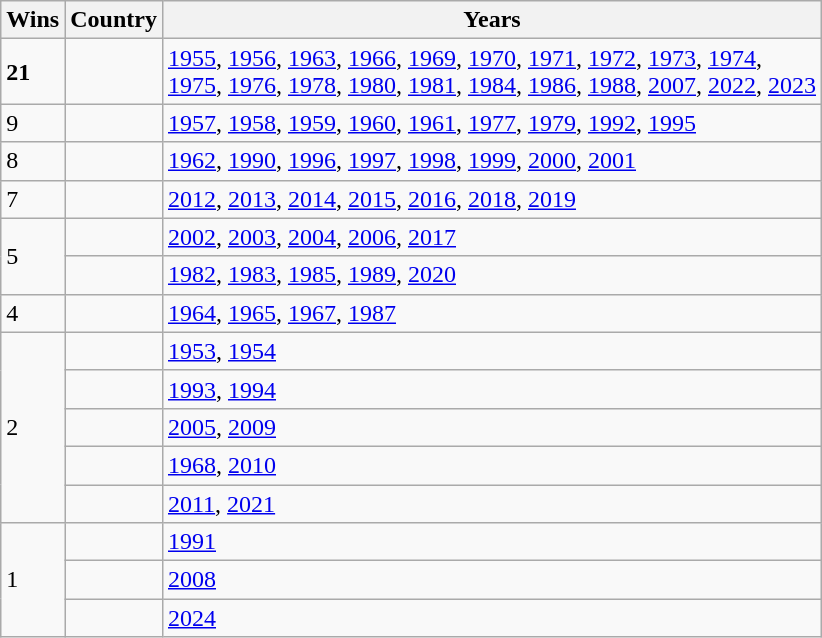<table class="wikitable">
<tr>
<th>Wins</th>
<th>Country</th>
<th>Years</th>
</tr>
<tr>
<td align=left><strong>21</strong></td>
<td></td>
<td align=left><a href='#'>1955</a>, <a href='#'>1956</a>, <a href='#'>1963</a>, <a href='#'>1966</a>, <a href='#'>1969</a>, <a href='#'>1970</a>, <a href='#'>1971</a>, <a href='#'>1972</a>, <a href='#'>1973</a>, <a href='#'>1974</a>,<br> <a href='#'>1975</a>, <a href='#'>1976</a>, <a href='#'>1978</a>, <a href='#'>1980</a>,  <a href='#'>1981</a>,  <a href='#'>1984</a>,  <a href='#'>1986</a>,  <a href='#'>1988</a>,  <a href='#'>2007</a>, <a href='#'>2022</a>, <a href='#'>2023</a></td>
</tr>
<tr>
<td align=left>9</td>
<td></td>
<td align=left><a href='#'>1957</a>, <a href='#'>1958</a>, <a href='#'>1959</a>, <a href='#'>1960</a>, <a href='#'>1961</a>, <a href='#'>1977</a>, <a href='#'>1979</a>, <a href='#'>1992</a>, <a href='#'>1995</a></td>
</tr>
<tr>
<td align=left>8</td>
<td></td>
<td align=left><a href='#'>1962</a>, <a href='#'>1990</a>, <a href='#'>1996</a>, <a href='#'>1997</a>, <a href='#'>1998</a>, <a href='#'>1999</a>, <a href='#'>2000</a>, <a href='#'>2001</a></td>
</tr>
<tr>
<td align=left>7</td>
<td></td>
<td align=left><a href='#'>2012</a>, <a href='#'>2013</a>, <a href='#'>2014</a>, <a href='#'>2015</a>, <a href='#'>2016</a>, <a href='#'>2018</a>, <a href='#'>2019</a></td>
</tr>
<tr>
<td rowspan=2 align=left>5</td>
<td></td>
<td align=left><a href='#'>2002</a>, <a href='#'>2003</a>, <a href='#'>2004</a>, <a href='#'>2006</a>, <a href='#'>2017</a></td>
</tr>
<tr>
<td></td>
<td align=left><a href='#'>1982</a>, <a href='#'>1983</a>, <a href='#'>1985</a>, <a href='#'>1989</a>, <a href='#'>2020</a></td>
</tr>
<tr>
<td align=left>4</td>
<td></td>
<td align=left><a href='#'>1964</a>, <a href='#'>1965</a>, <a href='#'>1967</a>, <a href='#'>1987</a></td>
</tr>
<tr>
<td rowspan=5 align=left>2</td>
<td></td>
<td align=left><a href='#'>1953</a>, <a href='#'>1954</a></td>
</tr>
<tr>
<td></td>
<td align=left><a href='#'>1993</a>, <a href='#'>1994</a></td>
</tr>
<tr>
<td></td>
<td align=left><a href='#'>2005</a>, <a href='#'>2009</a></td>
</tr>
<tr>
<td></td>
<td align=left><a href='#'>1968</a>, <a href='#'>2010</a></td>
</tr>
<tr>
<td></td>
<td align=left><a href='#'>2011</a>, <a href='#'>2021</a></td>
</tr>
<tr>
<td rowspan=3 align=left>1</td>
<td></td>
<td align=left><a href='#'>1991</a></td>
</tr>
<tr>
<td></td>
<td align=left><a href='#'>2008</a></td>
</tr>
<tr>
<td></td>
<td align=left><a href='#'>2024</a></td>
</tr>
</table>
